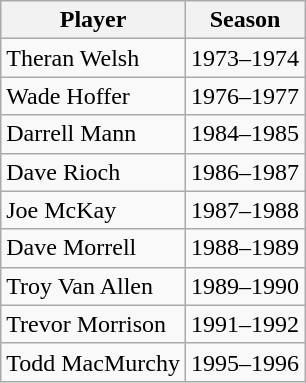<table class="wikitable" style="float:left; margin-right:1em;">
<tr>
<th>Player</th>
<th>Season</th>
</tr>
<tr align="left">
<td>Theran Welsh</td>
<td>1973–1974</td>
</tr>
<tr align="left">
<td>Wade  Hoffer</td>
<td>1976–1977</td>
</tr>
<tr align="left">
<td>Darrell Mann</td>
<td>1984–1985</td>
</tr>
<tr align="left">
<td>Dave Rioch</td>
<td>1986–1987</td>
</tr>
<tr align="left">
<td>Joe McKay</td>
<td>1987–1988</td>
</tr>
<tr align="left">
<td>Dave Morrell</td>
<td>1988–1989</td>
</tr>
<tr align="left">
<td>Troy Van Allen</td>
<td>1989–1990</td>
</tr>
<tr align="left">
<td>Trevor Morrison</td>
<td>1991–1992</td>
</tr>
<tr align="left">
<td>Todd MacMurchy</td>
<td>1995–1996</td>
</tr>
</table>
